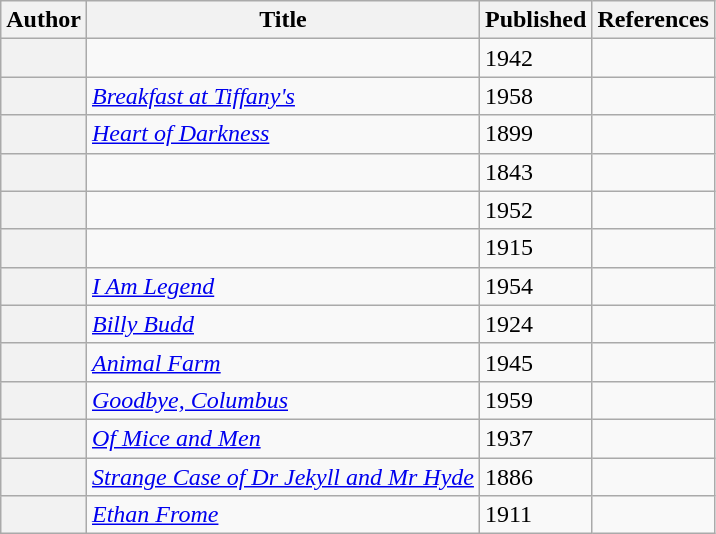<table class="wikitable sortable plainrowheaders">
<tr>
<th scope="col">Author</th>
<th scope="col">Title</th>
<th scope="col">Published</th>
<th scope="col" class="unsortable">References</th>
</tr>
<tr>
<th scope="row"></th>
<td><em></em></td>
<td>1942</td>
<td></td>
</tr>
<tr>
<th scope="row"></th>
<td><em><a href='#'>Breakfast at Tiffany's</a></em></td>
<td>1958</td>
<td></td>
</tr>
<tr>
<th scope="row"></th>
<td><em><a href='#'>Heart of Darkness</a></em></td>
<td>1899</td>
<td></td>
</tr>
<tr>
<th scope="row"></th>
<td><em></em></td>
<td>1843</td>
<td></td>
</tr>
<tr>
<th scope="row"></th>
<td><em></em></td>
<td>1952</td>
<td></td>
</tr>
<tr>
<th scope="row"></th>
<td><em></em></td>
<td>1915</td>
<td></td>
</tr>
<tr>
<th scope="row"></th>
<td><em><a href='#'>I Am Legend</a></em></td>
<td>1954</td>
<td></td>
</tr>
<tr>
<th scope="row"></th>
<td><em><a href='#'>Billy Budd</a></em></td>
<td>1924</td>
<td></td>
</tr>
<tr>
<th scope="row"></th>
<td><em><a href='#'>Animal Farm</a></em></td>
<td>1945</td>
<td></td>
</tr>
<tr>
<th scope="row"></th>
<td><em><a href='#'>Goodbye, Columbus</a></em></td>
<td>1959</td>
<td></td>
</tr>
<tr>
<th scope="row"></th>
<td><em><a href='#'>Of Mice and Men</a></em></td>
<td>1937</td>
<td></td>
</tr>
<tr>
<th scope="row"></th>
<td><em><a href='#'>Strange Case of Dr Jekyll and Mr Hyde</a></em></td>
<td>1886</td>
<td></td>
</tr>
<tr>
<th scope="row"></th>
<td><em><a href='#'>Ethan Frome</a></em></td>
<td>1911</td>
<td></td>
</tr>
</table>
